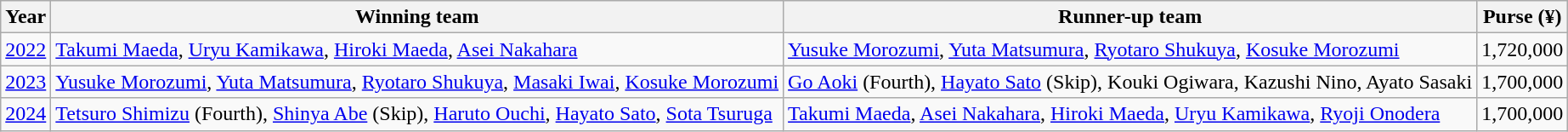<table class="wikitable">
<tr>
<th scope="col">Year</th>
<th scope="col">Winning team</th>
<th scope="col">Runner-up team</th>
<th scope="col">Purse (¥)</th>
</tr>
<tr>
<td><a href='#'>2022</a></td>
<td> <a href='#'>Takumi Maeda</a>, <a href='#'>Uryu Kamikawa</a>, <a href='#'>Hiroki Maeda</a>, <a href='#'>Asei Nakahara</a></td>
<td> <a href='#'>Yusuke Morozumi</a>, <a href='#'>Yuta Matsumura</a>, <a href='#'>Ryotaro Shukuya</a>, <a href='#'>Kosuke Morozumi</a></td>
<td>1,720,000</td>
</tr>
<tr>
<td><a href='#'>2023</a></td>
<td> <a href='#'>Yusuke Morozumi</a>, <a href='#'>Yuta Matsumura</a>, <a href='#'>Ryotaro Shukuya</a>, <a href='#'>Masaki Iwai</a>, <a href='#'>Kosuke Morozumi</a></td>
<td> <a href='#'>Go Aoki</a> (Fourth), <a href='#'>Hayato Sato</a> (Skip), Kouki Ogiwara, Kazushi Nino, Ayato Sasaki</td>
<td>1,700,000</td>
</tr>
<tr>
<td><a href='#'>2024</a></td>
<td> <a href='#'>Tetsuro Shimizu</a> (Fourth), <a href='#'>Shinya Abe</a> (Skip), <a href='#'>Haruto Ouchi</a>, <a href='#'>Hayato Sato</a>, <a href='#'>Sota Tsuruga</a></td>
<td> <a href='#'>Takumi Maeda</a>, <a href='#'>Asei Nakahara</a>, <a href='#'>Hiroki Maeda</a>, <a href='#'>Uryu Kamikawa</a>, <a href='#'>Ryoji Onodera</a></td>
<td>1,700,000</td>
</tr>
</table>
